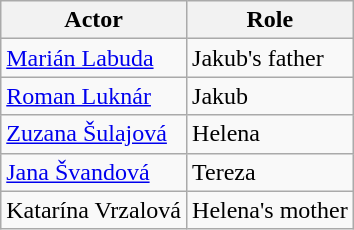<table class="wikitable">
<tr>
<th>Actor</th>
<th>Role</th>
</tr>
<tr>
<td><a href='#'>Marián Labuda</a></td>
<td>Jakub's father</td>
</tr>
<tr>
<td><a href='#'>Roman Luknár</a></td>
<td>Jakub</td>
</tr>
<tr>
<td><a href='#'>Zuzana Šulajová</a></td>
<td>Helena</td>
</tr>
<tr>
<td><a href='#'>Jana Švandová</a></td>
<td>Tereza</td>
</tr>
<tr>
<td>Katarína Vrzalová</td>
<td>Helena's mother</td>
</tr>
</table>
